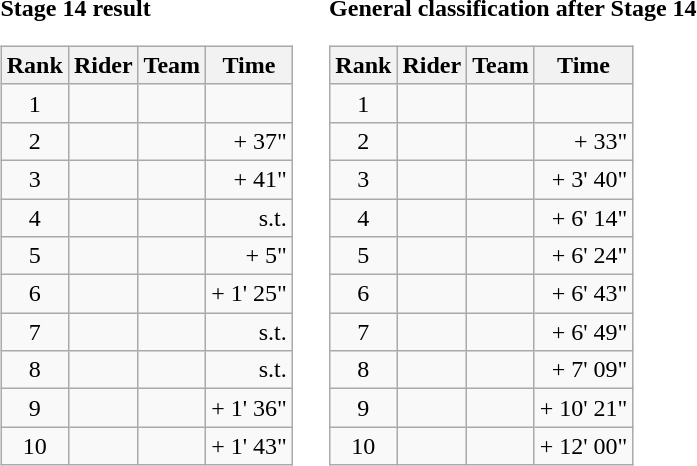<table>
<tr>
<td><strong>Stage 14 result</strong><br><table class="wikitable">
<tr>
<th scope="col">Rank</th>
<th scope="col">Rider</th>
<th scope="col">Team</th>
<th scope="col">Time</th>
</tr>
<tr>
<td style="text-align:center;">1</td>
<td></td>
<td></td>
<td style="text-align:right;"></td>
</tr>
<tr>
<td style="text-align:center;">2</td>
<td></td>
<td></td>
<td style="text-align:right;">+ 37"</td>
</tr>
<tr>
<td style="text-align:center;">3</td>
<td></td>
<td></td>
<td style="text-align:right;">+ 41"</td>
</tr>
<tr>
<td style="text-align:center;">4</td>
<td></td>
<td></td>
<td style="text-align:right;">s.t.</td>
</tr>
<tr>
<td style="text-align:center;">5</td>
<td></td>
<td></td>
<td style="text-align:right;">+ 5"</td>
</tr>
<tr>
<td style="text-align:center;">6</td>
<td></td>
<td></td>
<td style="text-align:right;">+ 1' 25"</td>
</tr>
<tr>
<td style="text-align:center;">7</td>
<td></td>
<td></td>
<td style="text-align:right;">s.t.</td>
</tr>
<tr>
<td style="text-align:center;">8</td>
<td></td>
<td></td>
<td style="text-align:right;">s.t.</td>
</tr>
<tr>
<td style="text-align:center;">9</td>
<td></td>
<td></td>
<td style="text-align:right;">+ 1' 36"</td>
</tr>
<tr>
<td style="text-align:center;">10</td>
<td></td>
<td></td>
<td style="text-align:right;">+ 1' 43"</td>
</tr>
</table>
</td>
<td></td>
<td><strong>General classification after Stage 14</strong><br><table class="wikitable">
<tr>
<th scope="col">Rank</th>
<th scope="col">Rider</th>
<th scope="col">Team</th>
<th scope="col">Time</th>
</tr>
<tr>
<td style="text-align:center;">1</td>
<td></td>
<td></td>
<td style="text-align:right;"></td>
</tr>
<tr>
<td style="text-align:center;">2</td>
<td></td>
<td></td>
<td style="text-align:right;">+ 33"</td>
</tr>
<tr>
<td style="text-align:center;">3</td>
<td></td>
<td></td>
<td style="text-align:right;">+ 3' 40"</td>
</tr>
<tr>
<td style="text-align:center;">4</td>
<td></td>
<td></td>
<td style="text-align:right;">+ 6' 14"</td>
</tr>
<tr>
<td style="text-align:center;">5</td>
<td></td>
<td></td>
<td style="text-align:right;">+ 6' 24"</td>
</tr>
<tr>
<td style="text-align:center;">6</td>
<td></td>
<td></td>
<td style="text-align:right;">+ 6' 43"</td>
</tr>
<tr>
<td style="text-align:center;">7</td>
<td></td>
<td></td>
<td style="text-align:right;">+ 6' 49"</td>
</tr>
<tr>
<td style="text-align:center;">8</td>
<td></td>
<td></td>
<td style="text-align:right;">+ 7' 09"</td>
</tr>
<tr>
<td style="text-align:center;">9</td>
<td></td>
<td></td>
<td style="text-align:right;">+ 10' 21"</td>
</tr>
<tr>
<td style="text-align:center;">10</td>
<td></td>
<td></td>
<td style="text-align:right;">+ 12' 00"</td>
</tr>
</table>
</td>
</tr>
</table>
